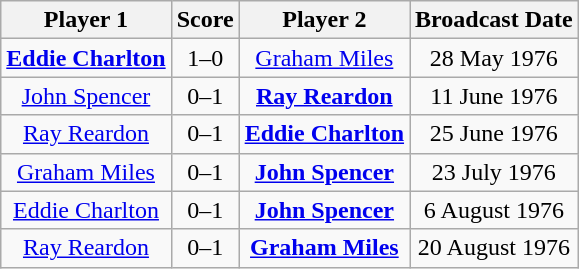<table class="wikitable" style="text-align: center">
<tr>
<th>Player 1</th>
<th>Score</th>
<th>Player 2</th>
<th>Broadcast Date</th>
</tr>
<tr>
<td> <strong><a href='#'>Eddie Charlton</a></strong></td>
<td>1–0</td>
<td> <a href='#'>Graham Miles</a></td>
<td>28 May 1976</td>
</tr>
<tr>
<td> <a href='#'>John Spencer</a></td>
<td>0–1</td>
<td> <strong><a href='#'>Ray Reardon</a></strong></td>
<td>11 June 1976</td>
</tr>
<tr>
<td> <a href='#'>Ray Reardon</a></td>
<td>0–1</td>
<td> <strong><a href='#'>Eddie Charlton</a></strong></td>
<td>25 June 1976</td>
</tr>
<tr>
<td> <a href='#'>Graham Miles</a></td>
<td>0–1</td>
<td> <strong><a href='#'>John Spencer</a></strong></td>
<td>23 July 1976</td>
</tr>
<tr>
<td> <a href='#'>Eddie Charlton</a></td>
<td>0–1</td>
<td> <strong><a href='#'>John Spencer</a></strong></td>
<td>6 August 1976</td>
</tr>
<tr>
<td> <a href='#'>Ray Reardon</a></td>
<td>0–1</td>
<td> <strong><a href='#'>Graham Miles</a></strong></td>
<td>20 August 1976</td>
</tr>
</table>
